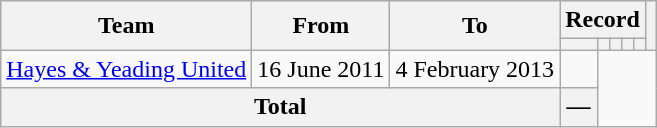<table class=wikitable style="text-align: center">
<tr>
<th rowspan=2>Team</th>
<th rowspan=2>From</th>
<th rowspan=2>To</th>
<th colspan=5>Record</th>
<th rowspan=2></th>
</tr>
<tr>
<th></th>
<th></th>
<th></th>
<th></th>
<th></th>
</tr>
<tr>
<td align=left><a href='#'>Hayes & Yeading United</a></td>
<td align=left>16 June 2011</td>
<td align=left>4 February 2013<br></td>
<td></td>
</tr>
<tr>
<th colspan=3>Total<br></th>
<th>—</th>
</tr>
</table>
